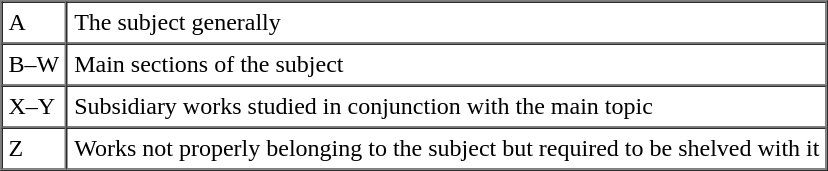<table border="1" cellpadding="4" cellspacing="0" align="center">
<tr>
<td>A</td>
<td>The subject generally</td>
</tr>
<tr>
<td>B–W</td>
<td>Main sections of the subject</td>
</tr>
<tr>
<td>X–Y</td>
<td>Subsidiary works studied in conjunction with the main topic</td>
</tr>
<tr>
<td>Z</td>
<td>Works not properly belonging to the subject but required to be shelved with it</td>
</tr>
</table>
